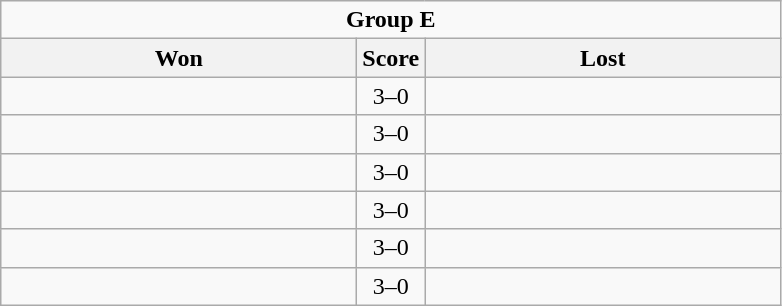<table class="wikitable" style="text-align: center;">
<tr>
<td colspan="3"><strong>Group E</strong></td>
</tr>
<tr>
<th scope="col" style="width: 230px;">Won</th>
<th scope="col" style="width: 30px;">Score</th>
<th scope="col" style="width: 230px;">Lost</th>
</tr>
<tr>
<td></td>
<td>3–0</td>
<td></td>
</tr>
<tr>
<td></td>
<td>3–0</td>
<td></td>
</tr>
<tr>
<td></td>
<td>3–0</td>
<td></td>
</tr>
<tr>
<td></td>
<td>3–0</td>
<td></td>
</tr>
<tr>
<td></td>
<td>3–0</td>
<td></td>
</tr>
<tr>
<td></td>
<td>3–0</td>
<td></td>
</tr>
</table>
